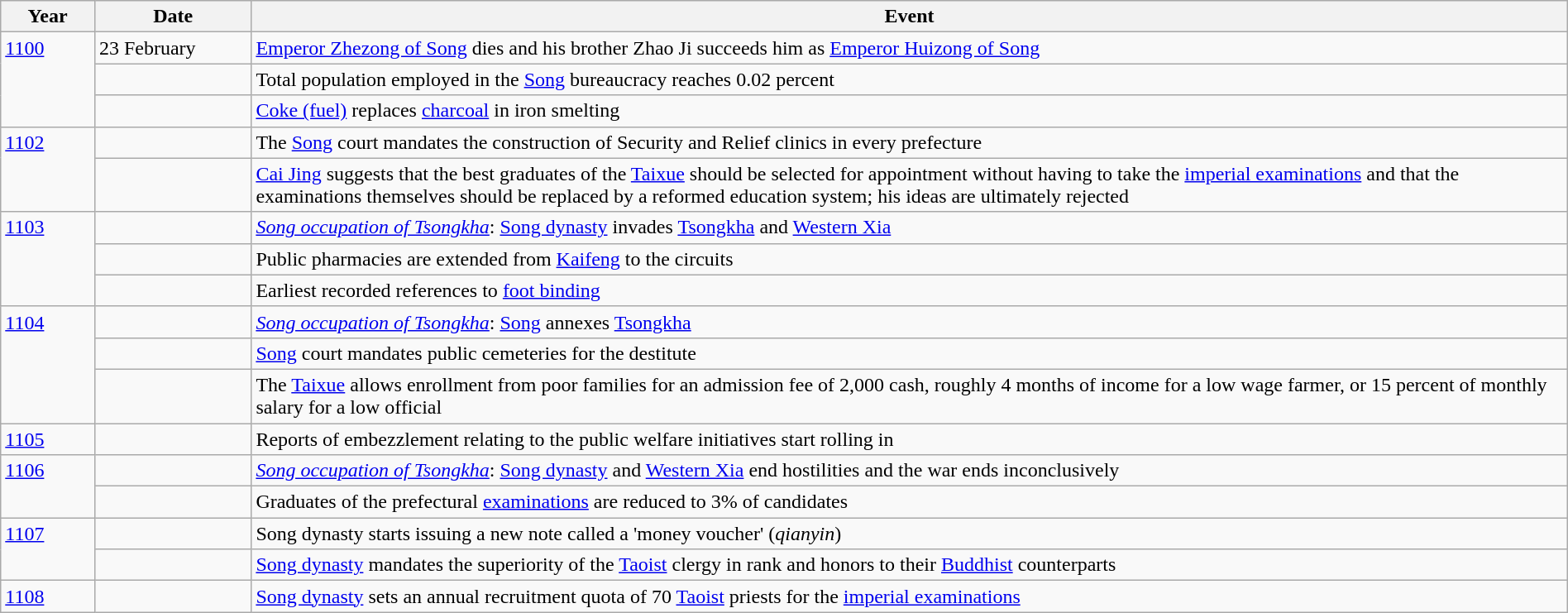<table class="wikitable" width="100%">
<tr>
<th style="width:6%">Year</th>
<th style="width:10%">Date</th>
<th>Event</th>
</tr>
<tr>
<td rowspan="3" valign="top"><a href='#'>1100</a></td>
<td>23 February</td>
<td><a href='#'>Emperor Zhezong of Song</a> dies and his brother Zhao Ji succeeds him as <a href='#'>Emperor Huizong of Song</a></td>
</tr>
<tr>
<td></td>
<td>Total population employed in the <a href='#'>Song</a> bureaucracy reaches 0.02 percent</td>
</tr>
<tr>
<td></td>
<td><a href='#'>Coke (fuel)</a> replaces <a href='#'>charcoal</a> in iron smelting</td>
</tr>
<tr>
<td rowspan="2" valign="top"><a href='#'>1102</a></td>
<td></td>
<td>The <a href='#'>Song</a> court mandates the construction of Security and Relief clinics in every prefecture</td>
</tr>
<tr>
<td></td>
<td><a href='#'>Cai Jing</a> suggests that the best graduates of the <a href='#'>Taixue</a> should be selected for appointment without having to take the <a href='#'>imperial examinations</a> and that the examinations themselves should be replaced by a reformed education system; his ideas are ultimately rejected</td>
</tr>
<tr>
<td rowspan="3" valign="top"><a href='#'>1103</a></td>
<td></td>
<td><em><a href='#'>Song occupation of Tsongkha</a></em>: <a href='#'>Song dynasty</a> invades <a href='#'>Tsongkha</a> and <a href='#'>Western Xia</a></td>
</tr>
<tr>
<td></td>
<td>Public pharmacies are extended from <a href='#'>Kaifeng</a> to the circuits</td>
</tr>
<tr>
<td></td>
<td>Earliest recorded references to <a href='#'>foot binding</a></td>
</tr>
<tr>
<td rowspan="3" valign="top"><a href='#'>1104</a></td>
<td></td>
<td><em><a href='#'>Song occupation of Tsongkha</a></em>: <a href='#'>Song</a> annexes <a href='#'>Tsongkha</a></td>
</tr>
<tr>
<td></td>
<td><a href='#'>Song</a> court mandates public cemeteries for the destitute</td>
</tr>
<tr>
<td></td>
<td>The <a href='#'>Taixue</a> allows enrollment from poor families for an admission fee of 2,000 cash, roughly 4 months of income for a low wage farmer, or 15 percent of monthly salary for a low official</td>
</tr>
<tr>
<td><a href='#'>1105</a></td>
<td></td>
<td>Reports of embezzlement relating to the public welfare initiatives start rolling in</td>
</tr>
<tr>
<td rowspan="2" valign="top"><a href='#'>1106</a></td>
<td></td>
<td><em><a href='#'>Song occupation of Tsongkha</a></em>: <a href='#'>Song dynasty</a> and <a href='#'>Western Xia</a> end hostilities and the war ends inconclusively</td>
</tr>
<tr>
<td></td>
<td>Graduates of the prefectural <a href='#'>examinations</a> are reduced to 3% of candidates</td>
</tr>
<tr>
<td rowspan="2" valign="top"><a href='#'>1107</a></td>
<td></td>
<td>Song dynasty starts issuing a new note called a 'money voucher' (<em>qianyin</em>)</td>
</tr>
<tr>
<td></td>
<td><a href='#'>Song dynasty</a> mandates the superiority of the <a href='#'>Taoist</a> clergy in rank and honors to their <a href='#'>Buddhist</a> counterparts</td>
</tr>
<tr>
<td><a href='#'>1108</a></td>
<td></td>
<td><a href='#'>Song dynasty</a> sets an annual recruitment quota of 70 <a href='#'>Taoist</a> priests for the <a href='#'>imperial examinations</a></td>
</tr>
</table>
